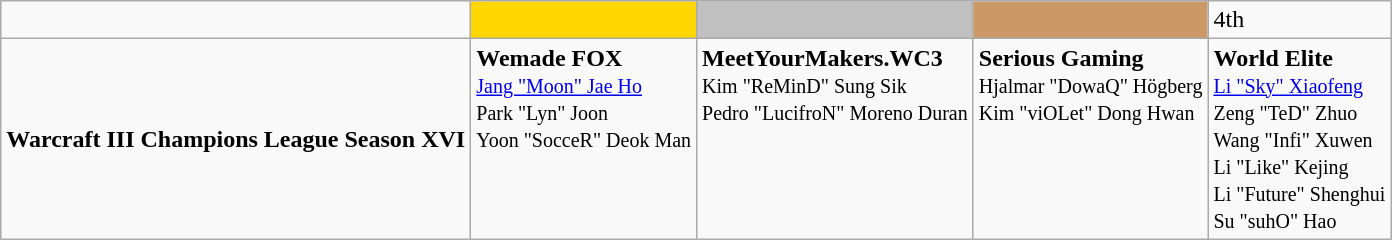<table class="wikitable" style="text-align:left">
<tr>
<td style="text-align:center"></td>
<td style="text-align:center; background:gold;"></td>
<td style="text-align:center; background:silver;"></td>
<td style="text-align:center; background:#c96;"></td>
<td>4th</td>
</tr>
<tr>
<td style="text-align:center"><strong>Warcraft III Champions League Season XVI</strong></td>
<td style="vertical-align:top"> <strong>Wemade FOX</strong><br><small> <a href='#'>Jang "Moon" Jae Ho</a><br> Park "Lyn" Joon<br> Yoon "SocceR" Deok Man<br></small></td>
<td style="vertical-align:top"> <strong>MeetYourMakers.WC3</strong><br><small> Kim "ReMinD" Sung Sik <br> Pedro "LucifroN" Moreno Duran<br></small></td>
<td style="vertical-align:top"> <strong>Serious Gaming</strong><br><small> Hjalmar "DowaQ" Högberg <br> Kim "viOLet" Dong Hwan<br></small></td>
<td style="vertical-align:top"> <strong>World Elite</strong><br><small> <a href='#'>Li "Sky" Xiaofeng</a><br> Zeng "TeD" Zhuo <br> Wang "Infi" Xuwen<br> Li "Like" Kejing<br> Li "Future" Shenghui<br> Su "suhO" Hao<br></small></td>
</tr>
</table>
